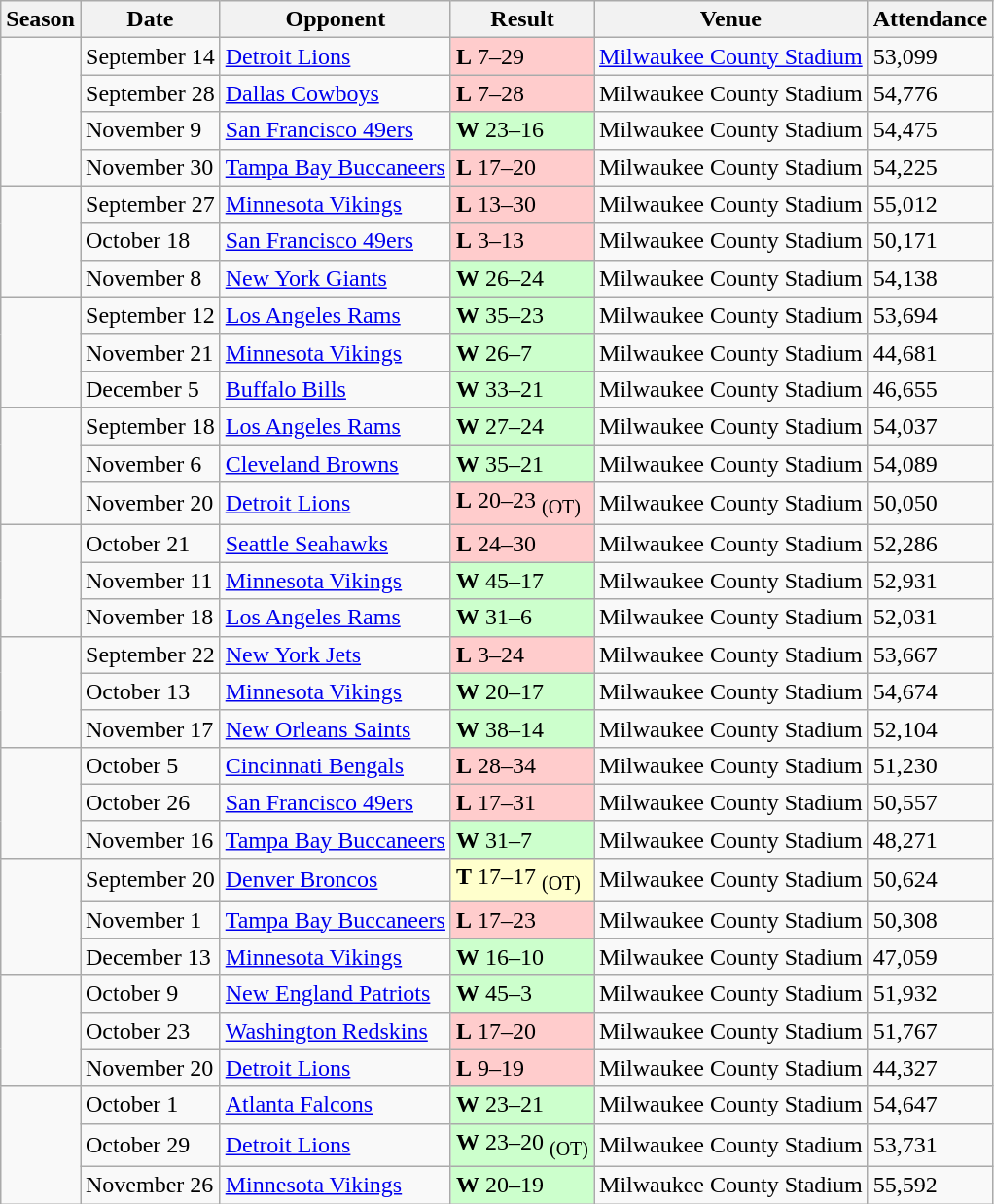<table class="wikitable">
<tr>
<th>Season</th>
<th>Date</th>
<th>Opponent</th>
<th>Result</th>
<th>Venue</th>
<th>Attendance</th>
</tr>
<tr>
<td rowspan="4"></td>
<td>September 14</td>
<td><a href='#'>Detroit Lions</a></td>
<td bgcolor="#fcc"><strong>L</strong> 7–29</td>
<td><a href='#'>Milwaukee County Stadium</a></td>
<td>53,099</td>
</tr>
<tr>
<td>September 28</td>
<td><a href='#'>Dallas Cowboys</a></td>
<td bgcolor="#fcc"><strong>L</strong> 7–28</td>
<td>Milwaukee County Stadium</td>
<td>54,776</td>
</tr>
<tr>
<td>November 9</td>
<td><a href='#'>San Francisco 49ers</a></td>
<td bgcolor="#cfc"><strong>W</strong> 23–16</td>
<td>Milwaukee County Stadium</td>
<td>54,475</td>
</tr>
<tr>
<td>November 30</td>
<td><a href='#'>Tampa Bay Buccaneers</a></td>
<td bgcolor="#fcc"><strong>L</strong> 17–20</td>
<td>Milwaukee County Stadium</td>
<td>54,225</td>
</tr>
<tr>
<td rowspan="3"></td>
<td>September 27</td>
<td><a href='#'>Minnesota Vikings</a></td>
<td bgcolor="#fcc"><strong>L</strong> 13–30</td>
<td>Milwaukee County Stadium</td>
<td>55,012</td>
</tr>
<tr>
<td>October 18</td>
<td><a href='#'>San Francisco 49ers</a></td>
<td bgcolor="#fcc"><strong>L</strong> 3–13</td>
<td>Milwaukee County Stadium</td>
<td>50,171</td>
</tr>
<tr>
<td>November 8</td>
<td><a href='#'>New York Giants</a></td>
<td bgcolor="#cfc"><strong>W</strong> 26–24</td>
<td>Milwaukee County Stadium</td>
<td>54,138</td>
</tr>
<tr>
<td rowspan="3"></td>
<td>September 12</td>
<td><a href='#'>Los Angeles Rams</a></td>
<td bgcolor="#cfc"><strong>W</strong> 35–23</td>
<td>Milwaukee County Stadium</td>
<td>53,694</td>
</tr>
<tr>
<td>November 21</td>
<td><a href='#'>Minnesota Vikings</a></td>
<td bgcolor="#cfc"><strong>W</strong> 26–7</td>
<td>Milwaukee County Stadium</td>
<td>44,681</td>
</tr>
<tr>
<td>December 5</td>
<td><a href='#'>Buffalo Bills</a></td>
<td bgcolor="#cfc"><strong>W</strong> 33–21</td>
<td>Milwaukee County Stadium</td>
<td>46,655</td>
</tr>
<tr>
<td rowspan="3"></td>
<td>September 18</td>
<td><a href='#'>Los Angeles Rams</a></td>
<td bgcolor="#cfc"><strong>W</strong> 27–24</td>
<td>Milwaukee County Stadium</td>
<td>54,037</td>
</tr>
<tr>
<td>November 6</td>
<td><a href='#'>Cleveland Browns</a></td>
<td bgcolor="#cfc"><strong>W</strong> 35–21</td>
<td>Milwaukee County Stadium</td>
<td>54,089</td>
</tr>
<tr>
<td>November 20</td>
<td><a href='#'>Detroit Lions</a></td>
<td bgcolor="#fcc"><strong>L</strong> 20–23 <sub>(OT)</sub></td>
<td>Milwaukee County Stadium</td>
<td>50,050</td>
</tr>
<tr>
<td rowspan="3"></td>
<td>October 21</td>
<td><a href='#'>Seattle Seahawks</a></td>
<td bgcolor="#fcc"><strong>L</strong> 24–30</td>
<td>Milwaukee County Stadium</td>
<td>52,286</td>
</tr>
<tr>
<td>November 11</td>
<td><a href='#'>Minnesota Vikings</a></td>
<td bgcolor="#cfc"><strong>W</strong> 45–17</td>
<td>Milwaukee County Stadium</td>
<td>52,931</td>
</tr>
<tr>
<td>November 18</td>
<td><a href='#'>Los Angeles Rams</a></td>
<td bgcolor="#cfc"><strong>W</strong> 31–6</td>
<td>Milwaukee County Stadium</td>
<td>52,031</td>
</tr>
<tr>
<td rowspan="3"></td>
<td>September 22</td>
<td><a href='#'>New York Jets</a></td>
<td bgcolor="#fcc"><strong>L</strong> 3–24</td>
<td>Milwaukee County Stadium</td>
<td>53,667</td>
</tr>
<tr>
<td>October 13</td>
<td><a href='#'>Minnesota Vikings</a></td>
<td bgcolor="#cfc"><strong>W</strong> 20–17</td>
<td>Milwaukee County Stadium</td>
<td>54,674</td>
</tr>
<tr>
<td>November 17</td>
<td><a href='#'>New Orleans Saints</a></td>
<td bgcolor="#cfc"><strong>W</strong> 38–14</td>
<td>Milwaukee County Stadium</td>
<td>52,104</td>
</tr>
<tr>
<td rowspan="3"></td>
<td>October 5</td>
<td><a href='#'>Cincinnati Bengals</a></td>
<td bgcolor="#fcc"><strong>L</strong> 28–34</td>
<td>Milwaukee County Stadium</td>
<td>51,230</td>
</tr>
<tr>
<td>October 26</td>
<td><a href='#'>San Francisco 49ers</a></td>
<td bgcolor="#fcc"><strong>L</strong> 17–31</td>
<td>Milwaukee County Stadium</td>
<td>50,557</td>
</tr>
<tr>
<td>November 16</td>
<td><a href='#'>Tampa Bay Buccaneers</a></td>
<td bgcolor="#cfc"><strong>W</strong> 31–7</td>
<td>Milwaukee County Stadium</td>
<td>48,271</td>
</tr>
<tr>
<td rowspan="3"></td>
<td>September 20</td>
<td><a href='#'>Denver Broncos</a></td>
<td bgcolor="#ffc"><strong>T</strong> 17–17 <sub>(OT)</sub></td>
<td>Milwaukee County Stadium</td>
<td>50,624</td>
</tr>
<tr>
<td>November 1</td>
<td><a href='#'>Tampa Bay Buccaneers</a></td>
<td bgcolor="#fcc"><strong>L</strong> 17–23</td>
<td>Milwaukee County Stadium</td>
<td>50,308</td>
</tr>
<tr>
<td>December 13</td>
<td><a href='#'>Minnesota Vikings</a></td>
<td bgcolor="#cfc"><strong>W</strong> 16–10</td>
<td>Milwaukee County Stadium</td>
<td>47,059</td>
</tr>
<tr>
<td rowspan="3"></td>
<td>October 9</td>
<td><a href='#'>New England Patriots</a></td>
<td bgcolor="#cfc"><strong>W</strong> 45–3</td>
<td>Milwaukee County Stadium</td>
<td>51,932</td>
</tr>
<tr>
<td>October 23</td>
<td><a href='#'>Washington Redskins</a></td>
<td bgcolor="#fcc"><strong>L</strong> 17–20</td>
<td>Milwaukee County Stadium</td>
<td>51,767</td>
</tr>
<tr>
<td>November 20</td>
<td><a href='#'>Detroit Lions</a></td>
<td bgcolor="#fcc"><strong>L</strong> 9–19</td>
<td>Milwaukee County Stadium</td>
<td>44,327</td>
</tr>
<tr>
<td rowspan="3"></td>
<td>October 1</td>
<td><a href='#'>Atlanta Falcons</a></td>
<td bgcolor="#cfc"><strong>W</strong> 23–21</td>
<td>Milwaukee County Stadium</td>
<td>54,647</td>
</tr>
<tr>
<td>October 29</td>
<td><a href='#'>Detroit Lions</a></td>
<td bgcolor="#cfc"><strong>W</strong> 23–20 <sub>(OT)</sub></td>
<td>Milwaukee County Stadium</td>
<td>53,731</td>
</tr>
<tr>
<td>November 26</td>
<td><a href='#'>Minnesota Vikings</a></td>
<td bgcolor="#cfc"><strong>W</strong> 20–19</td>
<td>Milwaukee County Stadium</td>
<td>55,592</td>
</tr>
</table>
